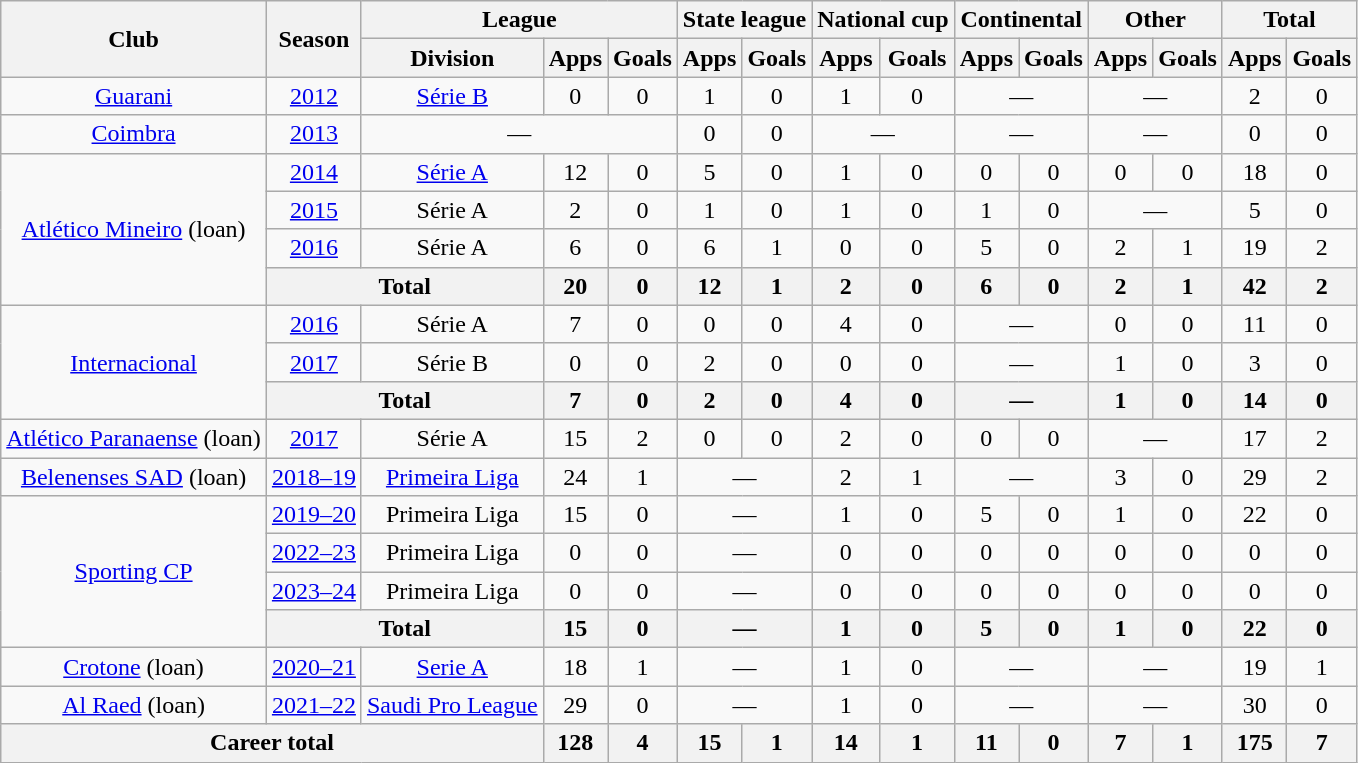<table class="wikitable" style="text-align: center">
<tr>
<th rowspan="2">Club</th>
<th rowspan="2">Season</th>
<th colspan="3">League</th>
<th colspan="2">State league</th>
<th colspan="2">National cup</th>
<th colspan="2">Continental</th>
<th colspan="2">Other</th>
<th colspan="2">Total</th>
</tr>
<tr>
<th>Division</th>
<th>Apps</th>
<th>Goals</th>
<th>Apps</th>
<th>Goals</th>
<th>Apps</th>
<th>Goals</th>
<th>Apps</th>
<th>Goals</th>
<th>Apps</th>
<th>Goals</th>
<th>Apps</th>
<th>Goals</th>
</tr>
<tr>
<td><a href='#'>Guarani</a></td>
<td><a href='#'>2012</a></td>
<td><a href='#'>Série B</a></td>
<td>0</td>
<td>0</td>
<td>1</td>
<td>0</td>
<td>1</td>
<td>0</td>
<td colspan="2">—</td>
<td colspan="2">—</td>
<td>2</td>
<td>0</td>
</tr>
<tr>
<td><a href='#'>Coimbra</a></td>
<td><a href='#'>2013</a></td>
<td colspan="3">—</td>
<td>0</td>
<td>0</td>
<td colspan="2">—</td>
<td colspan="2">—</td>
<td colspan="2">—</td>
<td>0</td>
<td>0</td>
</tr>
<tr>
<td rowspan="4"><a href='#'>Atlético Mineiro</a> (loan)</td>
<td><a href='#'>2014</a></td>
<td><a href='#'>Série A</a></td>
<td>12</td>
<td>0</td>
<td>5</td>
<td>0</td>
<td>1</td>
<td>0</td>
<td>0</td>
<td>0</td>
<td>0</td>
<td>0</td>
<td>18</td>
<td>0</td>
</tr>
<tr>
<td><a href='#'>2015</a></td>
<td>Série A</td>
<td>2</td>
<td>0</td>
<td>1</td>
<td>0</td>
<td>1</td>
<td>0</td>
<td>1</td>
<td>0</td>
<td colspan="2">—</td>
<td>5</td>
<td>0</td>
</tr>
<tr>
<td><a href='#'>2016</a></td>
<td>Série A</td>
<td>6</td>
<td>0</td>
<td>6</td>
<td>1</td>
<td>0</td>
<td>0</td>
<td>5</td>
<td>0</td>
<td>2</td>
<td>1</td>
<td>19</td>
<td>2</td>
</tr>
<tr>
<th colspan="2">Total</th>
<th>20</th>
<th>0</th>
<th>12</th>
<th>1</th>
<th>2</th>
<th>0</th>
<th>6</th>
<th>0</th>
<th>2</th>
<th>1</th>
<th>42</th>
<th>2</th>
</tr>
<tr>
<td rowspan="3"><a href='#'>Internacional</a></td>
<td><a href='#'>2016</a></td>
<td>Série A</td>
<td>7</td>
<td>0</td>
<td>0</td>
<td>0</td>
<td>4</td>
<td>0</td>
<td colspan="2">—</td>
<td>0</td>
<td>0</td>
<td>11</td>
<td>0</td>
</tr>
<tr>
<td><a href='#'>2017</a></td>
<td>Série B</td>
<td>0</td>
<td>0</td>
<td>2</td>
<td>0</td>
<td>0</td>
<td>0</td>
<td colspan="2">—</td>
<td>1</td>
<td>0</td>
<td>3</td>
<td>0</td>
</tr>
<tr>
<th colspan="2">Total</th>
<th>7</th>
<th>0</th>
<th>2</th>
<th>0</th>
<th>4</th>
<th>0</th>
<th colspan="2">—</th>
<th>1</th>
<th>0</th>
<th>14</th>
<th>0</th>
</tr>
<tr>
<td><a href='#'>Atlético Paranaense</a> (loan)</td>
<td><a href='#'>2017</a></td>
<td>Série A</td>
<td>15</td>
<td>2</td>
<td>0</td>
<td>0</td>
<td>2</td>
<td>0</td>
<td>0</td>
<td>0</td>
<td colspan="2">—</td>
<td>17</td>
<td>2</td>
</tr>
<tr>
<td><a href='#'>Belenenses SAD</a> (loan)</td>
<td><a href='#'>2018–19</a></td>
<td><a href='#'>Primeira Liga</a></td>
<td>24</td>
<td>1</td>
<td colspan="2">—</td>
<td>2</td>
<td>1</td>
<td colspan="2">—</td>
<td>3</td>
<td>0</td>
<td>29</td>
<td>2</td>
</tr>
<tr>
<td rowspan="4"><a href='#'>Sporting CP</a></td>
<td><a href='#'>2019–20</a></td>
<td>Primeira Liga</td>
<td>15</td>
<td>0</td>
<td colspan="2">—</td>
<td>1</td>
<td>0</td>
<td>5</td>
<td>0</td>
<td>1</td>
<td>0</td>
<td>22</td>
<td>0</td>
</tr>
<tr>
<td><a href='#'>2022–23</a></td>
<td>Primeira Liga</td>
<td>0</td>
<td>0</td>
<td colspan="2">—</td>
<td>0</td>
<td>0</td>
<td>0</td>
<td>0</td>
<td>0</td>
<td>0</td>
<td>0</td>
<td>0</td>
</tr>
<tr>
<td><a href='#'>2023–24</a></td>
<td>Primeira Liga</td>
<td>0</td>
<td>0</td>
<td colspan="2">—</td>
<td>0</td>
<td>0</td>
<td>0</td>
<td>0</td>
<td>0</td>
<td>0</td>
<td>0</td>
<td>0</td>
</tr>
<tr>
<th colspan="2">Total</th>
<th>15</th>
<th>0</th>
<th colspan="2">—</th>
<th>1</th>
<th>0</th>
<th>5</th>
<th>0</th>
<th>1</th>
<th>0</th>
<th>22</th>
<th>0</th>
</tr>
<tr>
<td><a href='#'>Crotone</a> (loan)</td>
<td><a href='#'>2020–21</a></td>
<td><a href='#'>Serie A</a></td>
<td>18</td>
<td>1</td>
<td colspan="2">—</td>
<td>1</td>
<td>0</td>
<td colspan="2">—</td>
<td colspan="2">—</td>
<td>19</td>
<td>1</td>
</tr>
<tr>
<td><a href='#'>Al Raed</a> (loan)</td>
<td><a href='#'>2021–22</a></td>
<td><a href='#'>Saudi Pro League</a></td>
<td>29</td>
<td>0</td>
<td colspan="2">—</td>
<td>1</td>
<td>0</td>
<td colspan="2">—</td>
<td colspan="2">—</td>
<td>30</td>
<td>0</td>
</tr>
<tr>
<th colspan="3">Career total</th>
<th>128</th>
<th>4</th>
<th>15</th>
<th>1</th>
<th>14</th>
<th>1</th>
<th>11</th>
<th>0</th>
<th>7</th>
<th>1</th>
<th>175</th>
<th>7</th>
</tr>
</table>
